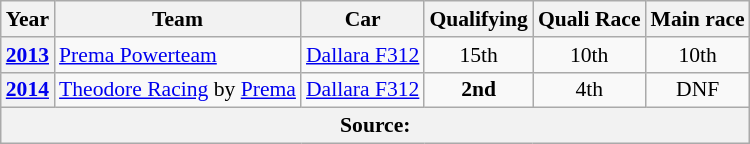<table class="wikitable" style="text-align:center; font-size:90%">
<tr>
<th>Year</th>
<th>Team</th>
<th>Car</th>
<th>Qualifying</th>
<th>Quali Race</th>
<th>Main race</th>
</tr>
<tr>
<th><a href='#'>2013</a></th>
<td align="left"> <a href='#'>Prema Powerteam</a></td>
<td align="left"><a href='#'>Dallara F312</a></td>
<td>15th</td>
<td>10th</td>
<td>10th</td>
</tr>
<tr>
<th><a href='#'>2014</a></th>
<td align="left"> <a href='#'>Theodore Racing</a> by <a href='#'>Prema</a></td>
<td align="left"><a href='#'>Dallara F312</a></td>
<td><strong>2nd</strong></td>
<td>4th</td>
<td>DNF</td>
</tr>
<tr>
<th colspan="6">Source:</th>
</tr>
</table>
